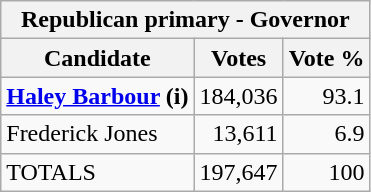<table class="wikitable">
<tr>
<th colspan="3">Republican primary - Governor</th>
</tr>
<tr>
<th>Candidate</th>
<th>Votes</th>
<th>Vote %</th>
</tr>
<tr>
<td><strong><a href='#'>Haley Barbour</a> (i)</strong></td>
<td align="right">184,036</td>
<td align="right">93.1</td>
</tr>
<tr>
<td>Frederick Jones</td>
<td align="right">13,611</td>
<td align="right">6.9</td>
</tr>
<tr>
<td>TOTALS</td>
<td align="right">197,647</td>
<td align="right">100</td>
</tr>
</table>
